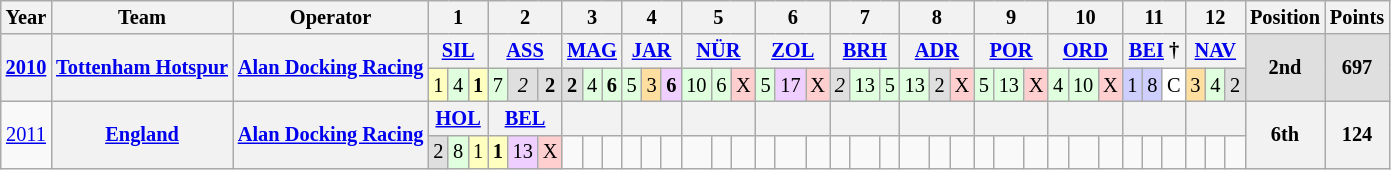<table class="wikitable" style="text-align:center; font-size:85%">
<tr>
<th>Year</th>
<th>Team</th>
<th>Operator</th>
<th colspan=3>1</th>
<th colspan=3>2</th>
<th colspan=3>3</th>
<th colspan=3>4</th>
<th colspan=3>5</th>
<th colspan=3>6</th>
<th colspan=3>7</th>
<th colspan=3>8</th>
<th colspan=3>9</th>
<th colspan=3>10</th>
<th colspan=3>11</th>
<th colspan=3>12</th>
<th>Position</th>
<th>Points</th>
</tr>
<tr>
<th rowspan=2><a href='#'>2010</a></th>
<th rowspan=2><a href='#'>Tottenham Hotspur</a></th>
<th rowspan=2><a href='#'>Alan Docking Racing</a></th>
<th colspan=3><a href='#'>SIL</a></th>
<th colspan=3><a href='#'>ASS</a></th>
<th colspan=3><a href='#'>MAG</a></th>
<th colspan=3><a href='#'>JAR</a></th>
<th colspan=3><a href='#'>NÜR</a></th>
<th colspan=3><a href='#'>ZOL</a></th>
<th colspan=3><a href='#'>BRH</a></th>
<th colspan=3><a href='#'>ADR</a></th>
<th colspan=3><a href='#'>POR</a></th>
<th colspan=3><a href='#'>ORD</a></th>
<th colspan=3><a href='#'>BEI</a> †</th>
<th colspan=3><a href='#'>NAV</a></th>
<td style="background:#dfdfdf;" rowspan=2><strong>2nd</strong></td>
<td style="background:#dfdfdf;" rowspan=2><strong>697</strong></td>
</tr>
<tr>
<td style="background:#ffffbf;">1</td>
<td style="background:#dfffdf;">4</td>
<td style="background:#ffffbf;"><strong>1</strong></td>
<td style="background:#dfffdf;">7</td>
<td style="background:#dfdfdf;"><em>2</em></td>
<td style="background:#dfdfdf;"><strong>2</strong></td>
<td style="background:#dfdfdf;"><strong>2</strong></td>
<td style="background:#dfffdf;">4</td>
<td style="background:#dfffdf;"><strong>6</strong></td>
<td style="background:#dfffdf;">5</td>
<td style="background:#ffdf9f;">3</td>
<td style="background:#efcfff;"><strong>6</strong></td>
<td style="background:#dfffdf;">10</td>
<td style="background:#dfffdf;">6</td>
<td style="background:#ffcfcf;">X</td>
<td style="background:#dfffdf;">5</td>
<td style="background:#efcfff;">17</td>
<td style="background:#ffcfcf;">X</td>
<td style="background:#dfdfdf;"><em>2</em></td>
<td style="background:#dfffdf;">13</td>
<td style="background:#dfffdf;">5</td>
<td style="background:#dfffdf;">13</td>
<td style="background:#dfdfdf;">2</td>
<td style="background:#ffcfcf;">X</td>
<td style="background:#dfffdf;">5</td>
<td style="background:#dfffdf;">13</td>
<td style="background:#ffcfcf;">X</td>
<td style="background:#dfffdf;">4</td>
<td style="background:#dfffdf;">10</td>
<td style="background:#ffcfcf;">X</td>
<td style="background:#cfcfff;">1</td>
<td style="background:#cfcfff;">8</td>
<td style="background:#ffffff;">C</td>
<td style="background:#ffdf9f;">3</td>
<td style="background:#dfffdf;">4</td>
<td style="background:#dfdfdf;">2</td>
</tr>
<tr>
<td rowspan=2><a href='#'>2011</a></td>
<th rowspan=2><a href='#'>England</a></th>
<th rowspan=2><a href='#'>Alan Docking Racing</a></th>
<th colspan=3><a href='#'>HOL</a></th>
<th colspan=3><a href='#'>BEL</a></th>
<th colspan=3></th>
<th colspan=3></th>
<th colspan=3></th>
<th colspan=3></th>
<th colspan=3></th>
<th colspan=3></th>
<th colspan=3></th>
<th colspan=3></th>
<th colspan=3></th>
<th colspan=3></th>
<th rowspan=2>6th</th>
<th rowspan=2>124</th>
</tr>
<tr>
<td style="background:#dfdfdf;">2</td>
<td style="background:#dfffdf;">8</td>
<td style="background:#ffffbf;">1</td>
<td style="background:#ffffbf;"><strong>1</strong></td>
<td style="background:#efcfff;">13</td>
<td style="background:#ffcfcf;">X</td>
<td></td>
<td></td>
<td></td>
<td></td>
<td></td>
<td></td>
<td></td>
<td></td>
<td></td>
<td></td>
<td></td>
<td></td>
<td></td>
<td></td>
<td></td>
<td></td>
<td></td>
<td></td>
<td></td>
<td></td>
<td></td>
<td></td>
<td></td>
<td></td>
<td></td>
<td></td>
<td></td>
<td></td>
<td></td>
<td></td>
</tr>
</table>
